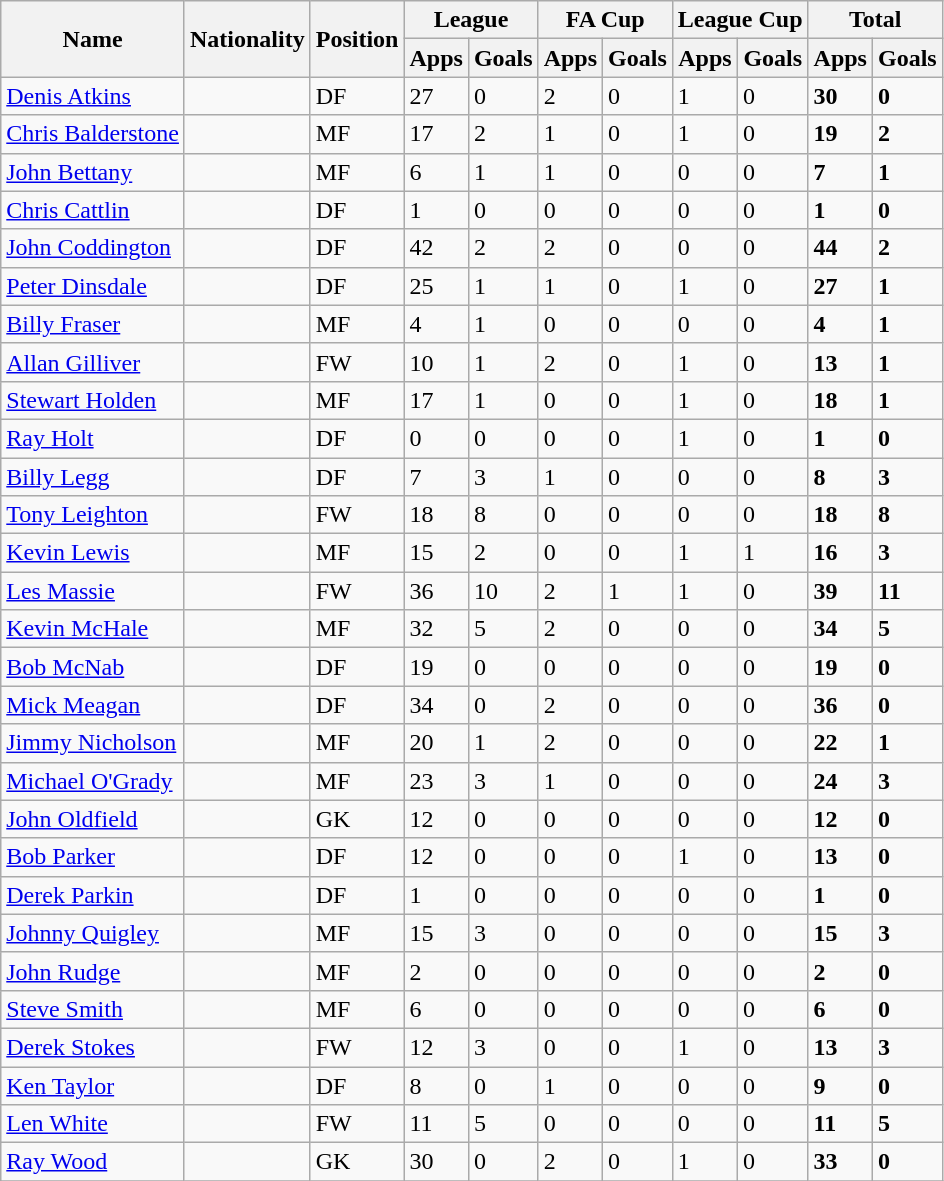<table class="wikitable sortable">
<tr>
<th scope=col rowspan=2>Name</th>
<th scope=col rowspan=2>Nationality</th>
<th scope=col rowspan=2>Position</th>
<th scope=col colspan=2>League</th>
<th scope=col colspan=2>FA Cup</th>
<th scope=col colspan=2>League Cup</th>
<th scope=col colspan=2>Total</th>
</tr>
<tr>
<th>Apps</th>
<th>Goals</th>
<th>Apps</th>
<th>Goals</th>
<th>Apps</th>
<th>Goals</th>
<th>Apps</th>
<th>Goals</th>
</tr>
<tr>
<td><a href='#'>Denis Atkins</a></td>
<td></td>
<td>DF</td>
<td>27</td>
<td>0</td>
<td>2</td>
<td>0</td>
<td>1</td>
<td>0</td>
<td><strong>30</strong></td>
<td><strong>0</strong></td>
</tr>
<tr>
<td><a href='#'>Chris Balderstone</a></td>
<td></td>
<td>MF</td>
<td>17</td>
<td>2</td>
<td>1</td>
<td>0</td>
<td>1</td>
<td>0</td>
<td><strong>19</strong></td>
<td><strong>2</strong></td>
</tr>
<tr>
<td><a href='#'>John Bettany</a></td>
<td></td>
<td>MF</td>
<td>6</td>
<td>1</td>
<td>1</td>
<td>0</td>
<td>0</td>
<td>0</td>
<td><strong>7</strong></td>
<td><strong>1</strong></td>
</tr>
<tr>
<td><a href='#'>Chris Cattlin</a></td>
<td></td>
<td>DF</td>
<td>1</td>
<td>0</td>
<td>0</td>
<td>0</td>
<td>0</td>
<td>0</td>
<td><strong>1</strong></td>
<td><strong>0</strong></td>
</tr>
<tr>
<td><a href='#'>John Coddington</a></td>
<td></td>
<td>DF</td>
<td>42</td>
<td>2</td>
<td>2</td>
<td>0</td>
<td>0</td>
<td>0</td>
<td><strong>44</strong></td>
<td><strong>2</strong></td>
</tr>
<tr>
<td><a href='#'>Peter Dinsdale</a></td>
<td></td>
<td>DF</td>
<td>25</td>
<td>1</td>
<td>1</td>
<td>0</td>
<td>1</td>
<td>0</td>
<td><strong>27</strong></td>
<td><strong>1</strong></td>
</tr>
<tr>
<td><a href='#'>Billy Fraser</a></td>
<td></td>
<td>MF</td>
<td>4</td>
<td>1</td>
<td>0</td>
<td>0</td>
<td>0</td>
<td>0</td>
<td><strong>4</strong></td>
<td><strong>1</strong></td>
</tr>
<tr>
<td><a href='#'>Allan Gilliver</a></td>
<td></td>
<td>FW</td>
<td>10</td>
<td>1</td>
<td>2</td>
<td>0</td>
<td>1</td>
<td>0</td>
<td><strong>13</strong></td>
<td><strong>1</strong></td>
</tr>
<tr>
<td><a href='#'>Stewart Holden</a></td>
<td></td>
<td>MF</td>
<td>17</td>
<td>1</td>
<td>0</td>
<td>0</td>
<td>1</td>
<td>0</td>
<td><strong>18</strong></td>
<td><strong>1</strong></td>
</tr>
<tr>
<td><a href='#'>Ray Holt</a></td>
<td></td>
<td>DF</td>
<td>0</td>
<td>0</td>
<td>0</td>
<td>0</td>
<td>1</td>
<td>0</td>
<td><strong>1</strong></td>
<td><strong>0</strong></td>
</tr>
<tr>
<td><a href='#'>Billy Legg</a></td>
<td></td>
<td>DF</td>
<td>7</td>
<td>3</td>
<td>1</td>
<td>0</td>
<td>0</td>
<td>0</td>
<td><strong>8</strong></td>
<td><strong>3</strong></td>
</tr>
<tr>
<td><a href='#'>Tony Leighton</a></td>
<td></td>
<td>FW</td>
<td>18</td>
<td>8</td>
<td>0</td>
<td>0</td>
<td>0</td>
<td>0</td>
<td><strong>18</strong></td>
<td><strong>8</strong></td>
</tr>
<tr>
<td><a href='#'>Kevin Lewis</a></td>
<td></td>
<td>MF</td>
<td>15</td>
<td>2</td>
<td>0</td>
<td>0</td>
<td>1</td>
<td>1</td>
<td><strong>16</strong></td>
<td><strong>3</strong></td>
</tr>
<tr>
<td><a href='#'>Les Massie</a></td>
<td></td>
<td>FW</td>
<td>36</td>
<td>10</td>
<td>2</td>
<td>1</td>
<td>1</td>
<td>0</td>
<td><strong>39</strong></td>
<td><strong>11</strong></td>
</tr>
<tr>
<td><a href='#'>Kevin McHale</a></td>
<td></td>
<td>MF</td>
<td>32</td>
<td>5</td>
<td>2</td>
<td>0</td>
<td>0</td>
<td>0</td>
<td><strong>34</strong></td>
<td><strong>5</strong></td>
</tr>
<tr>
<td><a href='#'>Bob McNab</a></td>
<td></td>
<td>DF</td>
<td>19</td>
<td>0</td>
<td>0</td>
<td>0</td>
<td>0</td>
<td>0</td>
<td><strong>19</strong></td>
<td><strong>0</strong></td>
</tr>
<tr>
<td><a href='#'>Mick Meagan</a></td>
<td></td>
<td>DF</td>
<td>34</td>
<td>0</td>
<td>2</td>
<td>0</td>
<td>0</td>
<td>0</td>
<td><strong>36</strong></td>
<td><strong>0</strong></td>
</tr>
<tr>
<td><a href='#'>Jimmy Nicholson</a></td>
<td></td>
<td>MF</td>
<td>20</td>
<td>1</td>
<td>2</td>
<td>0</td>
<td>0</td>
<td>0</td>
<td><strong>22</strong></td>
<td><strong>1</strong></td>
</tr>
<tr>
<td><a href='#'>Michael O'Grady</a></td>
<td></td>
<td>MF</td>
<td>23</td>
<td>3</td>
<td>1</td>
<td>0</td>
<td>0</td>
<td>0</td>
<td><strong>24</strong></td>
<td><strong>3</strong></td>
</tr>
<tr>
<td><a href='#'>John Oldfield</a></td>
<td></td>
<td>GK</td>
<td>12</td>
<td>0</td>
<td>0</td>
<td>0</td>
<td>0</td>
<td>0</td>
<td><strong>12</strong></td>
<td><strong>0</strong></td>
</tr>
<tr>
<td><a href='#'>Bob Parker</a></td>
<td></td>
<td>DF</td>
<td>12</td>
<td>0</td>
<td>0</td>
<td>0</td>
<td>1</td>
<td>0</td>
<td><strong>13</strong></td>
<td><strong>0</strong></td>
</tr>
<tr>
<td><a href='#'>Derek Parkin</a></td>
<td></td>
<td>DF</td>
<td>1</td>
<td>0</td>
<td>0</td>
<td>0</td>
<td>0</td>
<td>0</td>
<td><strong>1</strong></td>
<td><strong>0</strong></td>
</tr>
<tr>
<td><a href='#'>Johnny Quigley</a></td>
<td></td>
<td>MF</td>
<td>15</td>
<td>3</td>
<td>0</td>
<td>0</td>
<td>0</td>
<td>0</td>
<td><strong>15</strong></td>
<td><strong>3</strong></td>
</tr>
<tr>
<td><a href='#'>John Rudge</a></td>
<td></td>
<td>MF</td>
<td>2</td>
<td>0</td>
<td>0</td>
<td>0</td>
<td>0</td>
<td>0</td>
<td><strong>2</strong></td>
<td><strong>0</strong></td>
</tr>
<tr>
<td><a href='#'>Steve Smith</a></td>
<td></td>
<td>MF</td>
<td>6</td>
<td>0</td>
<td>0</td>
<td>0</td>
<td>0</td>
<td>0</td>
<td><strong>6</strong></td>
<td><strong>0</strong></td>
</tr>
<tr>
<td><a href='#'>Derek Stokes</a></td>
<td></td>
<td>FW</td>
<td>12</td>
<td>3</td>
<td>0</td>
<td>0</td>
<td>1</td>
<td>0</td>
<td><strong>13</strong></td>
<td><strong>3</strong></td>
</tr>
<tr>
<td><a href='#'>Ken Taylor</a></td>
<td></td>
<td>DF</td>
<td>8</td>
<td>0</td>
<td>1</td>
<td>0</td>
<td>0</td>
<td>0</td>
<td><strong>9</strong></td>
<td><strong>0</strong></td>
</tr>
<tr>
<td><a href='#'>Len White</a></td>
<td></td>
<td>FW</td>
<td>11</td>
<td>5</td>
<td>0</td>
<td>0</td>
<td>0</td>
<td>0</td>
<td><strong>11</strong></td>
<td><strong>5</strong></td>
</tr>
<tr>
<td><a href='#'>Ray Wood</a></td>
<td></td>
<td>GK</td>
<td>30</td>
<td>0</td>
<td>2</td>
<td>0</td>
<td>1</td>
<td>0</td>
<td><strong>33</strong></td>
<td><strong>0</strong></td>
</tr>
<tr>
</tr>
</table>
